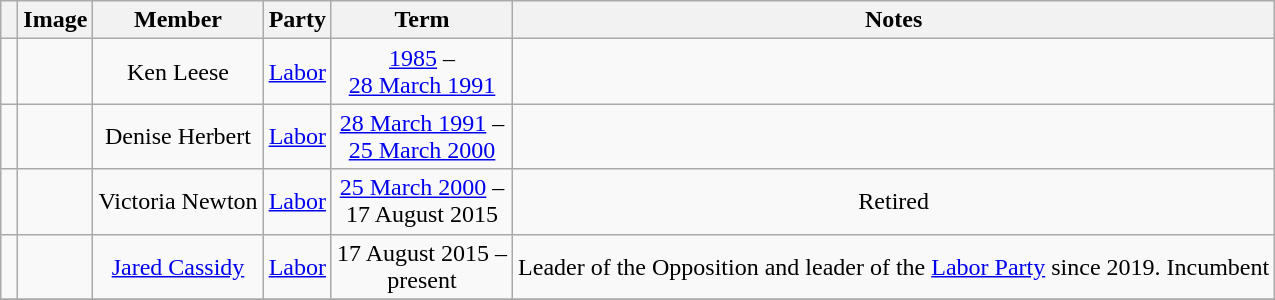<table class="wikitable" style="text-align:center">
<tr>
<th></th>
<th>Image</th>
<th>Member</th>
<th>Party</th>
<th>Term</th>
<th>Notes</th>
</tr>
<tr>
<td> </td>
<td></td>
<td>Ken Leese</td>
<td><a href='#'>Labor</a></td>
<td><a href='#'>1985</a> –<br> <a href='#'>28 March 1991</a></td>
<td></td>
</tr>
<tr>
<td> </td>
<td></td>
<td>Denise Herbert</td>
<td><a href='#'>Labor</a></td>
<td><a href='#'>28 March 1991</a> –<br> <a href='#'>25 March 2000</a></td>
<td></td>
</tr>
<tr>
<td> </td>
<td></td>
<td>Victoria Newton</td>
<td><a href='#'>Labor</a></td>
<td><a href='#'>25 March 2000</a> –<br> 17 August 2015</td>
<td>Retired</td>
</tr>
<tr>
<td> </td>
<td></td>
<td><a href='#'>Jared Cassidy</a></td>
<td><a href='#'>Labor</a></td>
<td>17 August 2015 –<br> present</td>
<td>Leader of the Opposition and leader of the <a href='#'>Labor Party</a> since 2019. Incumbent</td>
</tr>
<tr>
</tr>
</table>
